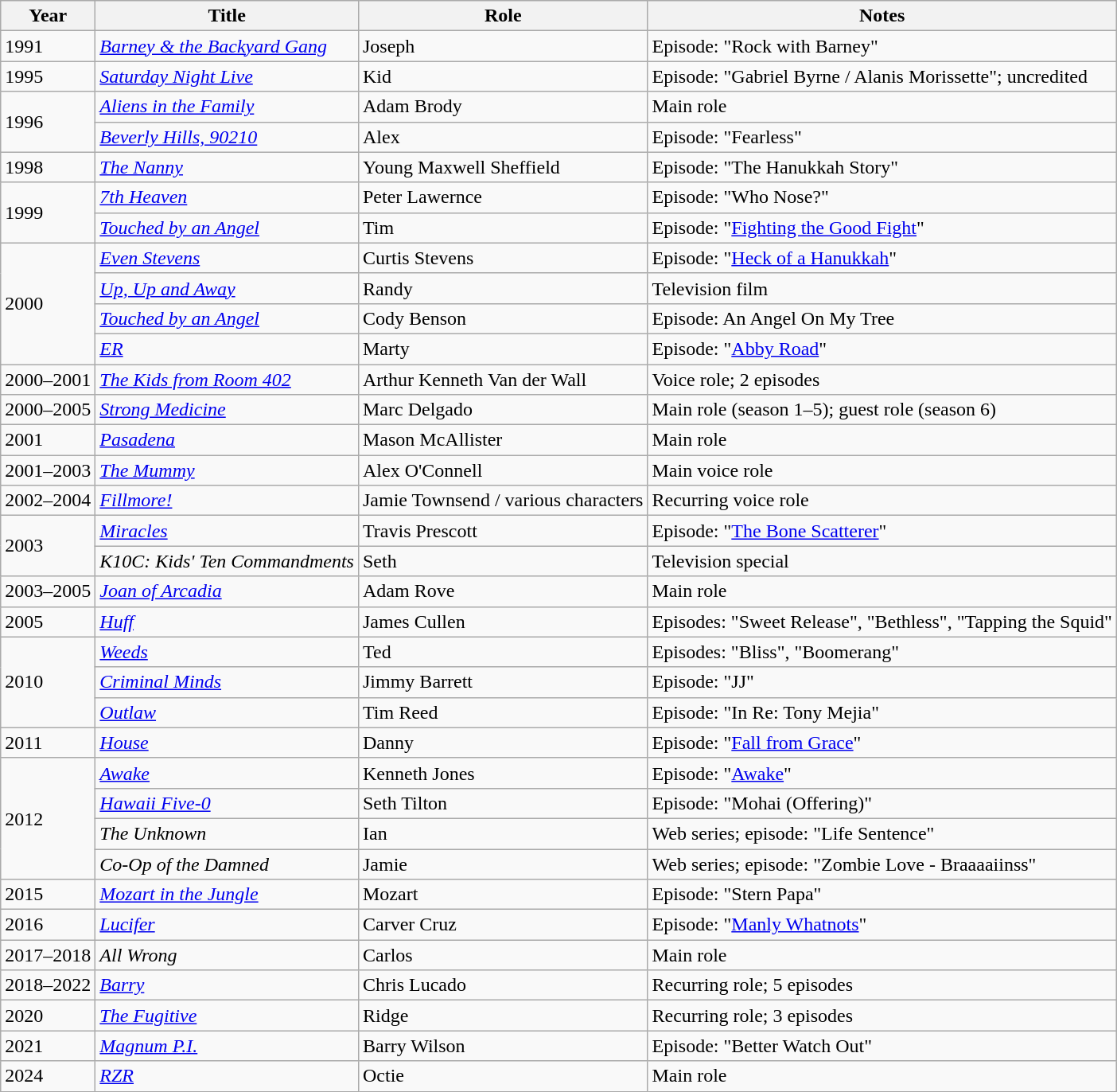<table class="wikitable sortable">
<tr>
<th>Year</th>
<th>Title</th>
<th>Role</th>
<th class="unsortable">Notes</th>
</tr>
<tr>
<td>1991</td>
<td><em><a href='#'>Barney & the Backyard Gang</a></em></td>
<td>Joseph</td>
<td>Episode: "Rock with Barney"</td>
</tr>
<tr>
<td>1995</td>
<td><em><a href='#'>Saturday Night Live</a></em></td>
<td>Kid</td>
<td>Episode: "Gabriel Byrne / Alanis Morissette"; uncredited</td>
</tr>
<tr>
<td rowspan="2">1996</td>
<td><em><a href='#'>Aliens in the Family</a></em></td>
<td>Adam Brody</td>
<td>Main role</td>
</tr>
<tr>
<td><em><a href='#'>Beverly Hills, 90210</a></em></td>
<td>Alex</td>
<td>Episode: "Fearless"</td>
</tr>
<tr>
<td>1998</td>
<td><em><a href='#'>The Nanny</a></em></td>
<td>Young Maxwell Sheffield</td>
<td>Episode: "The Hanukkah Story"</td>
</tr>
<tr>
<td rowspan=2>1999</td>
<td><em><a href='#'>7th Heaven</a></em></td>
<td>Peter Lawernce</td>
<td>Episode: "Who Nose?"</td>
</tr>
<tr>
<td><em><a href='#'>Touched by an Angel</a></em></td>
<td>Tim</td>
<td>Episode: "<a href='#'>Fighting the Good Fight</a>"</td>
</tr>
<tr>
<td rowspan="4">2000</td>
<td><em><a href='#'>Even Stevens</a></em></td>
<td>Curtis Stevens</td>
<td>Episode: "<a href='#'>Heck of a Hanukkah</a>"</td>
</tr>
<tr>
<td><em><a href='#'>Up, Up and Away</a></em></td>
<td>Randy</td>
<td>Television film</td>
</tr>
<tr>
<td><em><a href='#'>Touched by an Angel</a></em></td>
<td>Cody Benson</td>
<td>Episode: An Angel On My Tree</td>
</tr>
<tr>
<td><em><a href='#'>ER</a></em></td>
<td>Marty</td>
<td>Episode: "<a href='#'>Abby Road</a>"</td>
</tr>
<tr>
<td>2000–2001</td>
<td><em><a href='#'>The Kids from Room 402</a></em></td>
<td>Arthur Kenneth Van der Wall</td>
<td>Voice role; 2 episodes</td>
</tr>
<tr>
<td>2000–2005</td>
<td><em><a href='#'>Strong Medicine</a></em></td>
<td>Marc Delgado</td>
<td>Main role (season 1–5); guest role (season 6)</td>
</tr>
<tr>
<td>2001</td>
<td><em><a href='#'>Pasadena</a></em></td>
<td>Mason McAllister</td>
<td>Main role</td>
</tr>
<tr>
<td>2001–2003</td>
<td><em><a href='#'>The Mummy</a></em></td>
<td>Alex O'Connell</td>
<td>Main voice role</td>
</tr>
<tr>
<td>2002–2004</td>
<td><em><a href='#'>Fillmore!</a></em></td>
<td>Jamie Townsend / various characters</td>
<td>Recurring voice role</td>
</tr>
<tr>
<td rowspan=2>2003</td>
<td><em><a href='#'>Miracles</a></em></td>
<td>Travis Prescott</td>
<td>Episode: "<a href='#'>The Bone Scatterer</a>"</td>
</tr>
<tr>
<td><em>K10C: Kids' Ten Commandments</em></td>
<td>Seth</td>
<td>Television special</td>
</tr>
<tr>
<td>2003–2005</td>
<td><em><a href='#'>Joan of Arcadia</a></em></td>
<td>Adam Rove</td>
<td>Main role</td>
</tr>
<tr>
<td>2005</td>
<td><em><a href='#'>Huff</a></em></td>
<td>James Cullen</td>
<td>Episodes: "Sweet Release", "Bethless", "Tapping the Squid"</td>
</tr>
<tr>
<td rowspan=3>2010</td>
<td><em><a href='#'>Weeds</a></em></td>
<td>Ted</td>
<td>Episodes: "Bliss", "Boomerang"</td>
</tr>
<tr>
<td><em><a href='#'>Criminal Minds</a></em></td>
<td>Jimmy Barrett</td>
<td>Episode: "JJ"</td>
</tr>
<tr>
<td><em><a href='#'>Outlaw</a></em></td>
<td>Tim Reed</td>
<td>Episode: "In Re: Tony Mejia"</td>
</tr>
<tr>
<td>2011</td>
<td><em><a href='#'>House</a></em></td>
<td>Danny</td>
<td>Episode: "<a href='#'>Fall from Grace</a>"</td>
</tr>
<tr>
<td rowspan=4>2012</td>
<td><em><a href='#'>Awake</a></em></td>
<td>Kenneth Jones</td>
<td>Episode: "<a href='#'>Awake</a>"</td>
</tr>
<tr>
<td><em><a href='#'>Hawaii Five-0</a></em></td>
<td>Seth Tilton</td>
<td>Episode: "Mohai (Offering)"</td>
</tr>
<tr>
<td><em>The Unknown</em></td>
<td>Ian</td>
<td>Web series; episode: "Life Sentence"</td>
</tr>
<tr>
<td><em>Co-Op of the Damned</em></td>
<td>Jamie</td>
<td>Web series; episode: "Zombie Love - Braaaaiinss"</td>
</tr>
<tr>
<td>2015</td>
<td><em><a href='#'>Mozart in the Jungle</a></em></td>
<td>Mozart</td>
<td>Episode: "Stern Papa"</td>
</tr>
<tr>
<td>2016</td>
<td><em><a href='#'>Lucifer</a></em></td>
<td>Carver Cruz</td>
<td>Episode: "<a href='#'>Manly Whatnots</a>"</td>
</tr>
<tr>
<td>2017–2018</td>
<td><em>All Wrong</em></td>
<td>Carlos</td>
<td>Main role</td>
</tr>
<tr>
<td>2018–2022</td>
<td><em><a href='#'>Barry</a></em></td>
<td>Chris Lucado</td>
<td>Recurring role; 5 episodes</td>
</tr>
<tr>
<td>2020</td>
<td><em><a href='#'>The Fugitive</a></em></td>
<td>Ridge</td>
<td>Recurring role; 3 episodes</td>
</tr>
<tr>
<td>2021</td>
<td><em><a href='#'>Magnum P.I.</a></em></td>
<td>Barry Wilson</td>
<td>Episode: "Better Watch Out"</td>
</tr>
<tr>
<td>2024</td>
<td><em><a href='#'>RZR</a></em></td>
<td>Octie</td>
<td>Main role</td>
</tr>
</table>
